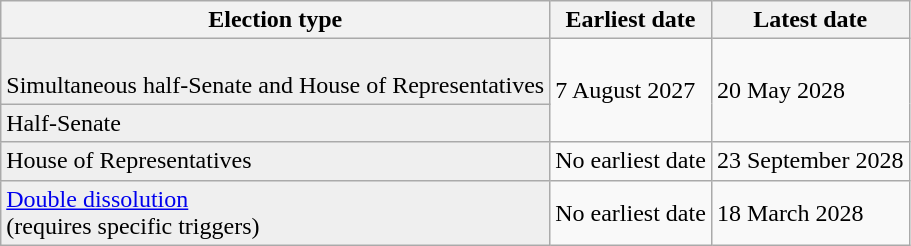<table class="wikitable">
<tr>
<th>Election type</th>
<th>Earliest date</th>
<th>Latest date</th>
</tr>
<tr>
<td style="background-color:#efefef;"><br>Simultaneous half-Senate
and House
of Representatives</td>
<td rowspan="2">7 August 2027</td>
<td rowspan="2">20 May 2028</td>
</tr>
<tr>
<td style="background-color:#efefef;">Half-Senate</td>
</tr>
<tr>
<td style="background-color:#efefef;">House of Representatives</td>
<td>No earliest date</td>
<td>23 September 2028</td>
</tr>
<tr>
<td style="background-color:#efefef;"><a href='#'>Double dissolution</a><br>(requires specific triggers)</td>
<td>No earliest date</td>
<td>18 March 2028</td>
</tr>
</table>
